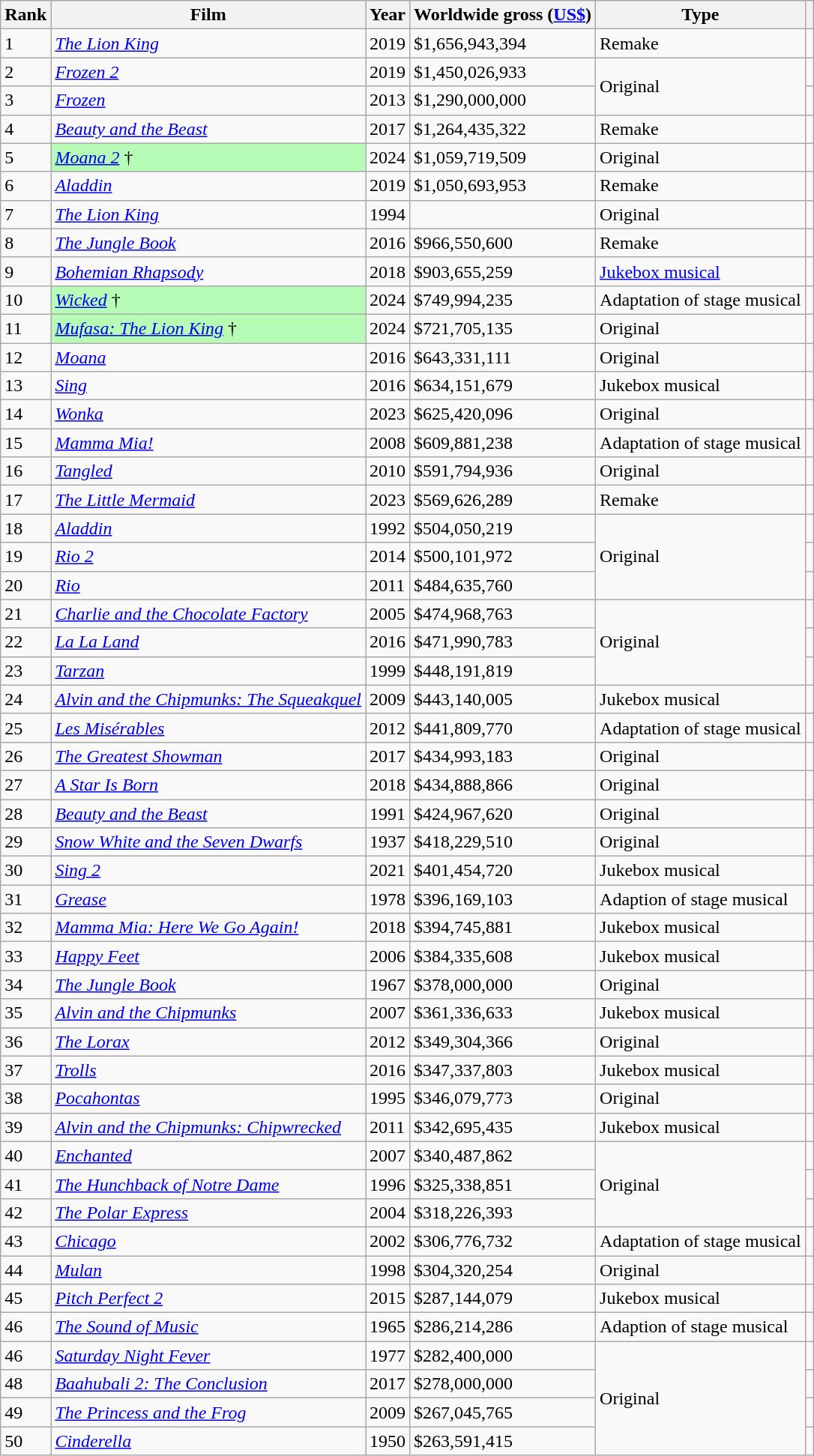<table class="wikitable sortable" style="margin:auto; margin:auto;">
<tr>
<th>Rank</th>
<th>Film</th>
<th>Year</th>
<th>Worldwide gross (<a href='#'>US$</a>)</th>
<th>Type</th>
<th></th>
</tr>
<tr>
<td>1</td>
<td><em><a href='#'>The Lion King</a></em></td>
<td>2019</td>
<td>$1,656,943,394</td>
<td>Remake </td>
<td></td>
</tr>
<tr>
<td>2</td>
<td><em><a href='#'>Frozen 2</a></em></td>
<td>2019</td>
<td>$1,450,026,933</td>
<td scope="row" rowspan="2">Original</td>
<td></td>
</tr>
<tr>
<td>3</td>
<td><em><a href='#'>Frozen</a></em></td>
<td>2013</td>
<td>$1,290,000,000</td>
<td></td>
</tr>
<tr>
<td>4</td>
<td><em><a href='#'>Beauty and the Beast</a></em></td>
<td>2017</td>
<td>$1,264,435,322</td>
<td>Remake</td>
<td></td>
</tr>
<tr>
<td>5</td>
<td style="background:#b6fcb6;"><em><a href='#'>Moana 2</a></em> †</td>
<td>2024</td>
<td>$1,059,719,509</td>
<td>Original</td>
<td></td>
</tr>
<tr>
<td>6</td>
<td><em><a href='#'>Aladdin</a></em></td>
<td>2019</td>
<td>$1,050,693,953</td>
<td>Remake</td>
<td></td>
</tr>
<tr>
<td>7</td>
<td><em><a href='#'>The Lion King</a></em></td>
<td>1994</td>
<td></td>
<td>Original</td>
<td></td>
</tr>
<tr>
<td>8</td>
<td><em><a href='#'>The Jungle Book</a></em></td>
<td>2016</td>
<td>$966,550,600</td>
<td>Remake</td>
<td></td>
</tr>
<tr>
<td>9</td>
<td><em><a href='#'>Bohemian Rhapsody</a></em></td>
<td>2018</td>
<td>$903,655,259</td>
<td><a href='#'>Jukebox musical</a></td>
<td></td>
</tr>
<tr>
<td>10</td>
<td style="background:#b6fcb6;"><em><a href='#'>Wicked</a></em> †</td>
<td>2024</td>
<td>$749,994,235</td>
<td>Adaptation of stage musical</td>
<td></td>
</tr>
<tr>
<td>11</td>
<td style="background:#b6fcb6;"><em><a href='#'>Mufasa: The Lion King</a></em> †</td>
<td>2024</td>
<td>$721,705,135</td>
<td>Original</td>
<td></td>
</tr>
<tr>
<td>12</td>
<td><em><a href='#'>Moana</a></em></td>
<td>2016</td>
<td>$643,331,111</td>
<td>Original</td>
<td></td>
</tr>
<tr>
<td>13</td>
<td><em><a href='#'>Sing</a></em></td>
<td>2016</td>
<td>$634,151,679</td>
<td>Jukebox musical</td>
<td></td>
</tr>
<tr>
<td>14</td>
<td><em><a href='#'>Wonka</a></em></td>
<td>2023</td>
<td>$625,420,096</td>
<td rowspan="1">Original</td>
<td></td>
</tr>
<tr>
<td>15</td>
<td><em><a href='#'>Mamma Mia!</a></em></td>
<td>2008</td>
<td>$609,881,238</td>
<td>Adaptation of stage musical</td>
<td></td>
</tr>
<tr>
<td>16</td>
<td><em><a href='#'>Tangled</a></em></td>
<td>2010</td>
<td>$591,794,936</td>
<td>Original</td>
<td></td>
</tr>
<tr>
<td>17</td>
<td><em><a href='#'>The Little Mermaid</a></em></td>
<td>2023</td>
<td>$569,626,289</td>
<td>Remake</td>
<td></td>
</tr>
<tr>
<td>18</td>
<td><em><a href='#'>Aladdin</a></em></td>
<td>1992</td>
<td>$504,050,219</td>
<td rowspan="3">Original</td>
<td></td>
</tr>
<tr>
<td>19</td>
<td><em><a href='#'>Rio 2</a></em></td>
<td>2014</td>
<td>$500,101,972</td>
<td></td>
</tr>
<tr>
<td>20</td>
<td><em><a href='#'>Rio</a></em></td>
<td>2011</td>
<td>$484,635,760</td>
<td></td>
</tr>
<tr>
<td>21</td>
<td><em><a href='#'>Charlie and the Chocolate Factory</a></em></td>
<td>2005</td>
<td>$474,968,763</td>
<td rowspan="3">Original</td>
<td></td>
</tr>
<tr>
<td>22</td>
<td><em><a href='#'>La La Land</a></em></td>
<td>2016</td>
<td>$471,990,783</td>
<td></td>
</tr>
<tr>
<td>23</td>
<td><em><a href='#'>Tarzan</a></em></td>
<td>1999</td>
<td>$448,191,819</td>
<td></td>
</tr>
<tr>
<td>24</td>
<td><em><a href='#'>Alvin and the Chipmunks: The Squeakquel</a></em></td>
<td>2009</td>
<td>$443,140,005</td>
<td>Jukebox musical</td>
<td></td>
</tr>
<tr>
<td>25</td>
<td><em><a href='#'>Les Misérables</a></em></td>
<td>2012</td>
<td>$441,809,770</td>
<td>Adaptation of stage musical </td>
<td></td>
</tr>
<tr>
<td>26</td>
<td><em><a href='#'>The Greatest Showman</a></em></td>
<td>2017</td>
<td>$434,993,183</td>
<td>Original</td>
<td></td>
</tr>
<tr>
<td>27</td>
<td><em><a href='#'>A Star Is Born</a></em></td>
<td>2018</td>
<td>$434,888,866</td>
<td>Original</td>
<td></td>
</tr>
<tr>
<td>28</td>
<td><em><a href='#'>Beauty and the Beast</a></em></td>
<td>1991</td>
<td>$424,967,620</td>
<td>Original</td>
<td></td>
</tr>
<tr>
<td>29</td>
<td><em><a href='#'>Snow White and the Seven Dwarfs</a></em></td>
<td>1937</td>
<td>$418,229,510</td>
<td>Original</td>
<td></td>
</tr>
<tr>
<td>30</td>
<td><em><a href='#'>Sing 2</a></em></td>
<td>2021</td>
<td>$401,454,720</td>
<td>Jukebox musical</td>
<td></td>
</tr>
<tr>
<td>31</td>
<td><a href='#'><em>Grease</em></a></td>
<td>1978</td>
<td>$396,169,103</td>
<td>Adaption of stage musical</td>
<td></td>
</tr>
<tr>
<td>32</td>
<td><em><a href='#'>Mamma Mia: Here We Go Again!</a></em></td>
<td>2018</td>
<td>$394,745,881</td>
<td>Jukebox musical</td>
<td></td>
</tr>
<tr>
<td>33</td>
<td><em><a href='#'>Happy Feet</a></em></td>
<td>2006</td>
<td>$384,335,608</td>
<td>Jukebox musical</td>
<td></td>
</tr>
<tr>
<td>34</td>
<td><em><a href='#'>The Jungle Book</a></em></td>
<td>1967</td>
<td>$378,000,000</td>
<td>Original</td>
<td></td>
</tr>
<tr>
<td>35</td>
<td><em><a href='#'>Alvin and the Chipmunks</a></em></td>
<td>2007</td>
<td>$361,336,633</td>
<td>Jukebox musical</td>
<td></td>
</tr>
<tr>
<td>36</td>
<td><em><a href='#'>The Lorax</a></em></td>
<td>2012</td>
<td>$349,304,366</td>
<td>Original</td>
<td></td>
</tr>
<tr>
<td>37</td>
<td><em><a href='#'>Trolls</a></em></td>
<td>2016</td>
<td>$347,337,803</td>
<td>Jukebox musical</td>
<td></td>
</tr>
<tr>
<td>38</td>
<td><em><a href='#'>Pocahontas</a></em></td>
<td>1995</td>
<td>$346,079,773</td>
<td>Original</td>
<td></td>
</tr>
<tr>
<td>39</td>
<td><em><a href='#'>Alvin and the Chipmunks: Chipwrecked</a></em></td>
<td>2011</td>
<td>$342,695,435</td>
<td>Jukebox musical</td>
<td></td>
</tr>
<tr>
<td>40</td>
<td><em><a href='#'>Enchanted</a></em></td>
<td>2007</td>
<td>$340,487,862</td>
<td scope="row" rowspan="3">Original</td>
<td></td>
</tr>
<tr>
<td>41</td>
<td><em><a href='#'>The Hunchback of Notre Dame</a></em></td>
<td>1996</td>
<td>$325,338,851</td>
<td></td>
</tr>
<tr>
<td>42</td>
<td><em><a href='#'>The Polar Express</a></em></td>
<td>2004</td>
<td>$318,226,393</td>
<td></td>
</tr>
<tr>
<td>43</td>
<td><em><a href='#'>Chicago</a></em></td>
<td>2002</td>
<td>$306,776,732</td>
<td>Adaptation of stage musical</td>
<td></td>
</tr>
<tr>
<td>44</td>
<td><em><a href='#'>Mulan</a></em></td>
<td>1998</td>
<td>$304,320,254</td>
<td>Original</td>
<td></td>
</tr>
<tr>
<td>45</td>
<td><em><a href='#'>Pitch Perfect 2</a></em></td>
<td>2015</td>
<td>$287,144,079</td>
<td>Jukebox musical</td>
<td></td>
</tr>
<tr>
<td>46</td>
<td><em><a href='#'>The Sound of Music</a></em></td>
<td>1965</td>
<td>$286,214,286</td>
<td>Adaption of stage musical</td>
<td></td>
</tr>
<tr>
<td>46</td>
<td><em><a href='#'>Saturday Night Fever</a></em></td>
<td>1977</td>
<td>$282,400,000</td>
<td scope="row" rowspan="7">Original</td>
<td></td>
</tr>
<tr>
<td>48</td>
<td><em><a href='#'>Baahubali 2: The Conclusion</a></em></td>
<td>2017</td>
<td>$278,000,000</td>
<td></td>
</tr>
<tr>
<td>49</td>
<td><em><a href='#'>The Princess and the Frog</a></em></td>
<td>2009</td>
<td>$267,045,765</td>
<td></td>
</tr>
<tr>
<td>50</td>
<td><em><a href='#'>Cinderella</a></em></td>
<td>1950</td>
<td>$263,591,415</td>
<td></td>
</tr>
</table>
